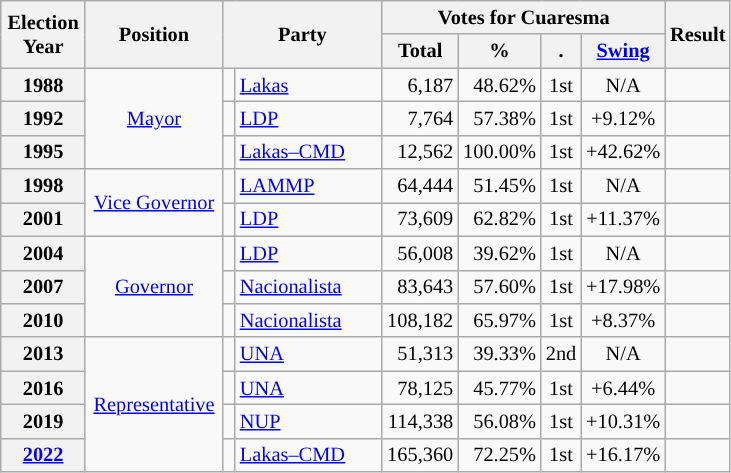<table class="wikitable" style="font-size:85%; text-align:center;">
<tr>
<th rowspan="2" style="width:50px;">Election Year</th>
<th rowspan="2" style="width:85px;">Position</th>
<th colspan="2" rowspan="2" style="width:100px;">Party</th>
<th colspan="4">Votes for Cuaresma</th>
<th rowspan="2" style="width:30px;">Result</th>
</tr>
<tr>
<th>Total</th>
<th>%</th>
<th>.</th>
<th><a href='#'>Swing</a></th>
</tr>
<tr>
<th>1988</th>
<td rowspan="3"><a href='#'>Mayor</a></td>
<td style="background:"></td>
<td style="text-align:left;"><a href='#'>Lakas</a></td>
<td style="text-align:right;">6,187</td>
<td style="text-align:right;">48.62%</td>
<td>1st</td>
<td>N/A</td>
<td></td>
</tr>
<tr>
<th>1992</th>
<td style="background:"></td>
<td style="text-align:left;"><a href='#'>LDP</a></td>
<td style="text-align:right;">7,764</td>
<td style="text-align:right;">57.38%</td>
<td>1st</td>
<td>+9.12%</td>
<td></td>
</tr>
<tr>
<th>1995</th>
<td style="background:"></td>
<td style="text-align:left;"><a href='#'>Lakas–CMD</a></td>
<td style="text-align:right;">12,562</td>
<td style="text-align:right;">100.00%</td>
<td>1st</td>
<td>+42.62%</td>
<td></td>
</tr>
<tr>
<th>1998</th>
<td rowspan="2"><a href='#'>Vice Governor</a></td>
<td style="background:"></td>
<td style="text-align:left;"><a href='#'>LAMMP</a></td>
<td style="text-align:right;">64,444</td>
<td style="text-align:right;">51.45%</td>
<td>1st</td>
<td>N/A</td>
<td></td>
</tr>
<tr>
<th>2001</th>
<td style="background:"></td>
<td style="text-align:left;"><a href='#'>LDP</a></td>
<td style="text-align:right;">73,609</td>
<td style="text-align:right;">62.82%</td>
<td>1st</td>
<td>+11.37%</td>
<td></td>
</tr>
<tr>
<th>2004</th>
<td rowspan="3"><a href='#'>Governor</a></td>
<td style="background:"></td>
<td style="text-align:left;"><a href='#'>LDP</a></td>
<td style="text-align:right;">56,008</td>
<td style="text-align:right;">39.62%</td>
<td>1st</td>
<td>N/A</td>
<td></td>
</tr>
<tr>
<th>2007</th>
<td style="background:"></td>
<td style="text-align:left;"><a href='#'>Nacionalista</a></td>
<td style="text-align:right;">83,643</td>
<td style="text-align:right;">57.60%</td>
<td>1st</td>
<td>+17.98%</td>
<td></td>
</tr>
<tr>
<th>2010</th>
<td style="background:"></td>
<td style="text-align:left;"><a href='#'>Nacionalista</a></td>
<td style="text-align:right;">108,182</td>
<td style="text-align:right;">65.97%</td>
<td>1st</td>
<td>+8.37%</td>
<td></td>
</tr>
<tr>
<th>2013</th>
<td rowspan="4"><a href='#'>Representative</a></td>
<td style="background:"></td>
<td style="text-align:left;"><a href='#'>UNA</a></td>
<td style="text-align:right;">51,313</td>
<td style="text-align:right;">39.33%</td>
<td>2nd</td>
<td>N/A</td>
<td></td>
</tr>
<tr>
<th>2016</th>
<td style="background:"></td>
<td style="text-align:left;"><a href='#'>UNA</a></td>
<td style="text-align:right;">78,125</td>
<td style="text-align:right;">45.77%</td>
<td>1st</td>
<td>+6.44%</td>
<td></td>
</tr>
<tr>
<th>2019</th>
<td style="background:"></td>
<td style="text-align:left;"><a href='#'>NUP</a></td>
<td style="text-align:right;">114,338</td>
<td style="text-align:right;">56.08%</td>
<td>1st</td>
<td>+10.31%</td>
<td></td>
</tr>
<tr>
<th><a href='#'>2022</a></th>
<td style="background:"></td>
<td style="text-align:left;"><a href='#'>Lakas–CMD</a></td>
<td style="text-align:right;">165,360</td>
<td style="text-align:right;">72.25%</td>
<td>1st</td>
<td>+16.17%</td>
<td></td>
</tr>
</table>
